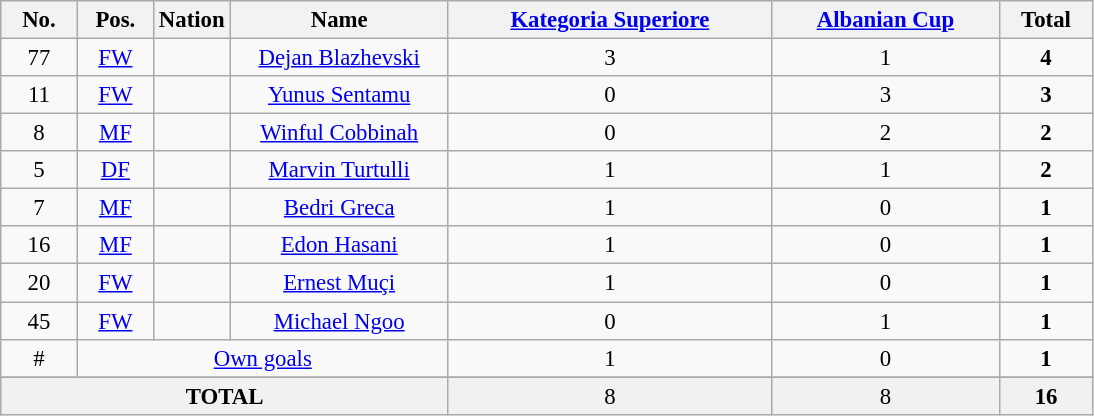<table class="wikitable sortable" style="font-size: 95%; text-align: center;">
<tr>
<th width="7%"><strong>No.</strong></th>
<th width="7%"><strong>Pos.</strong></th>
<th width="7%"><strong>Nation</strong></th>
<th width="20%"><strong>Name</strong></th>
<th><a href='#'>Kategoria Superiore</a></th>
<th><a href='#'>Albanian Cup</a></th>
<th>Total</th>
</tr>
<tr>
<td>77</td>
<td><a href='#'>FW</a></td>
<td></td>
<td><a href='#'>Dejan Blazhevski</a></td>
<td>3 </td>
<td>1 </td>
<td><strong>4</strong> </td>
</tr>
<tr>
<td>11</td>
<td><a href='#'>FW</a></td>
<td></td>
<td><a href='#'>Yunus Sentamu</a></td>
<td>0 </td>
<td>3 </td>
<td><strong>3</strong> </td>
</tr>
<tr>
<td>8</td>
<td><a href='#'>MF</a></td>
<td></td>
<td><a href='#'>Winful Cobbinah</a></td>
<td>0 </td>
<td>2 </td>
<td><strong>2</strong> </td>
</tr>
<tr>
<td>5</td>
<td><a href='#'>DF</a></td>
<td></td>
<td><a href='#'>Marvin Turtulli</a></td>
<td>1 </td>
<td>1 </td>
<td><strong>2</strong> </td>
</tr>
<tr>
<td>7</td>
<td><a href='#'>MF</a></td>
<td></td>
<td><a href='#'>Bedri Greca</a></td>
<td>1 </td>
<td>0 </td>
<td><strong>1</strong> </td>
</tr>
<tr>
<td>16</td>
<td><a href='#'>MF</a></td>
<td></td>
<td><a href='#'>Edon Hasani</a></td>
<td>1 </td>
<td>0 </td>
<td><strong>1</strong> </td>
</tr>
<tr>
<td>20</td>
<td><a href='#'>FW</a></td>
<td></td>
<td><a href='#'>Ernest Muçi</a></td>
<td>1 </td>
<td>0 </td>
<td><strong>1</strong> </td>
</tr>
<tr>
<td>45</td>
<td><a href='#'>FW</a></td>
<td></td>
<td><a href='#'>Michael Ngoo</a></td>
<td>0 </td>
<td>1 </td>
<td><strong>1</strong> </td>
</tr>
<tr>
<td>#</td>
<td colspan=3><a href='#'>Own goals</a></td>
<td>1 </td>
<td>0 </td>
<td><strong>1</strong> </td>
</tr>
<tr>
</tr>
<tr bgcolor="F1F1F1" >
<td colspan=4><strong>TOTAL</strong></td>
<td>8 </td>
<td>8 </td>
<td><strong>16</strong> </td>
</tr>
</table>
